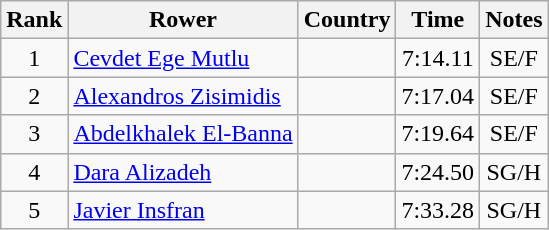<table class="wikitable" style="text-align:center">
<tr>
<th>Rank</th>
<th>Rower</th>
<th>Country</th>
<th>Time</th>
<th>Notes</th>
</tr>
<tr>
<td>1</td>
<td align="left"><a href='#'>Cevdet Ege Mutlu</a></td>
<td align="left"></td>
<td>7:14.11</td>
<td>SE/F</td>
</tr>
<tr>
<td>2</td>
<td align="left"><a href='#'>Alexandros Zisimidis</a></td>
<td align="left"></td>
<td>7:17.04</td>
<td>SE/F</td>
</tr>
<tr>
<td>3</td>
<td align="left"><a href='#'>Abdelkhalek El-Banna</a></td>
<td align="left"></td>
<td>7:19.64</td>
<td>SE/F</td>
</tr>
<tr>
<td>4</td>
<td align="left"><a href='#'>Dara Alizadeh</a></td>
<td align="left"></td>
<td>7:24.50</td>
<td>SG/H</td>
</tr>
<tr>
<td>5</td>
<td align="left"><a href='#'>Javier Insfran</a></td>
<td align="left"></td>
<td>7:33.28</td>
<td>SG/H</td>
</tr>
</table>
